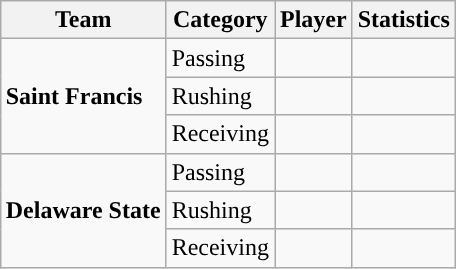<table class="wikitable" style="float: right;">
<tr>
<th>Team</th>
<th>Category</th>
<th>Player</th>
<th>Statistics</th>
</tr>
<tr>
<td rowspan=3><strong>Saint Francis</strong></td>
<td>Passing</td>
<td></td>
<td></td>
</tr>
<tr>
<td>Rushing</td>
<td></td>
<td></td>
</tr>
<tr>
<td>Receiving</td>
<td></td>
<td></td>
</tr>
<tr>
<td rowspan=3><strong>Delaware State</strong></td>
<td>Passing</td>
<td></td>
<td></td>
</tr>
<tr>
<td>Rushing</td>
<td></td>
<td></td>
</tr>
<tr>
<td>Receiving</td>
<td></td>
<td></td>
</tr>
</table>
